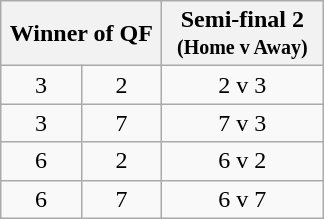<table class="wikitable" style="text-align:center">
<tr>
<th width="100" colspan=2>Winner of QF</th>
<th width="100">Semi-final 2<br><small>(Home v Away)</small></th>
</tr>
<tr>
<td>3</td>
<td>2</td>
<td>2 v 3</td>
</tr>
<tr>
<td>3</td>
<td>7</td>
<td>7 v 3</td>
</tr>
<tr>
<td>6</td>
<td>2</td>
<td>6 v 2</td>
</tr>
<tr>
<td>6</td>
<td>7</td>
<td>6 v 7</td>
</tr>
</table>
